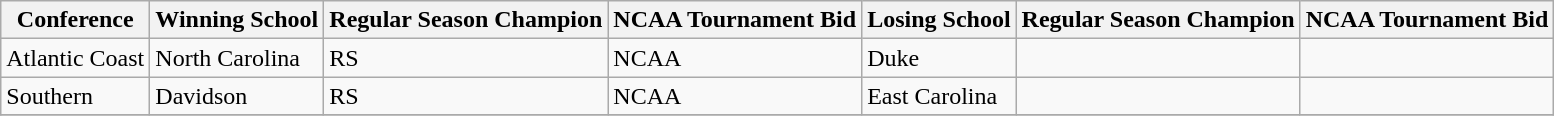<table class="wikitable">
<tr>
<th>Conference</th>
<th>Winning School</th>
<th>Regular Season Champion</th>
<th>NCAA Tournament Bid</th>
<th>Losing School</th>
<th>Regular Season Champion</th>
<th>NCAA Tournament Bid</th>
</tr>
<tr>
<td>Atlantic Coast</td>
<td>North Carolina</td>
<td>RS</td>
<td>NCAA</td>
<td>Duke</td>
<td></td>
<td></td>
</tr>
<tr>
<td>Southern</td>
<td>Davidson</td>
<td>RS</td>
<td>NCAA</td>
<td>East Carolina</td>
<td></td>
<td></td>
</tr>
<tr>
</tr>
</table>
